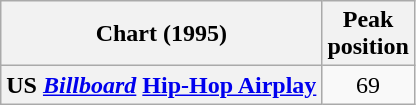<table class="wikitable plainrowheaders" style="text-align:center;">
<tr>
<th scope"col">Chart (1995)</th>
<th scope"col">Peak<br>position</th>
</tr>
<tr>
<th scope="row">US <em><a href='#'>Billboard</a></em> <a href='#'>Hip-Hop Airplay</a></th>
<td>69</td>
</tr>
</table>
